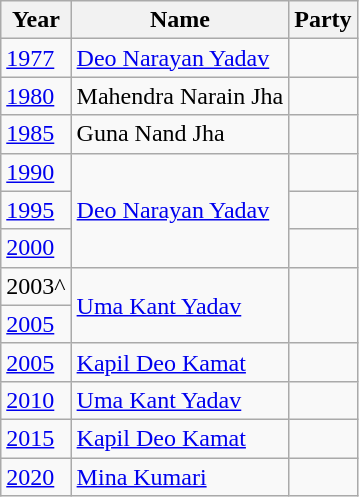<table class="wikitable">
<tr>
<th>Year</th>
<th>Name</th>
<th colspan="2">Party</th>
</tr>
<tr>
<td><a href='#'>1977</a></td>
<td><a href='#'>Deo Narayan Yadav</a></td>
<td></td>
</tr>
<tr>
<td><a href='#'>1980</a></td>
<td>Mahendra Narain Jha</td>
<td></td>
</tr>
<tr>
<td><a href='#'>1985</a></td>
<td>Guna Nand Jha</td>
<td></td>
</tr>
<tr>
<td><a href='#'>1990</a></td>
<td rowspan="3"><a href='#'>Deo Narayan Yadav</a></td>
<td></td>
</tr>
<tr>
<td><a href='#'>1995</a></td>
</tr>
<tr>
<td><a href='#'>2000</a></td>
<td></td>
</tr>
<tr>
<td>2003^</td>
<td rowspan="2"><a href='#'>Uma Kant Yadav</a></td>
</tr>
<tr>
<td><a href='#'>2005</a></td>
</tr>
<tr>
<td><a href='#'>2005</a></td>
<td><a href='#'>Kapil Deo Kamat</a></td>
<td></td>
</tr>
<tr>
<td><a href='#'>2010</a></td>
<td><a href='#'>Uma Kant Yadav</a></td>
<td></td>
</tr>
<tr>
<td><a href='#'>2015</a></td>
<td><a href='#'>Kapil Deo Kamat</a></td>
<td></td>
</tr>
<tr>
<td><a href='#'>2020</a></td>
<td><a href='#'>Mina Kumari</a></td>
</tr>
</table>
